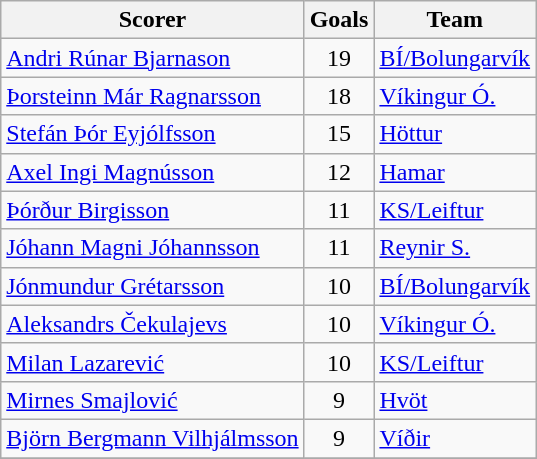<table class="wikitable">
<tr>
<th>Scorer</th>
<th>Goals</th>
<th>Team</th>
</tr>
<tr>
<td> <a href='#'>Andri Rúnar Bjarnason</a></td>
<td align=center>19</td>
<td><a href='#'>BÍ/Bolungarvík</a></td>
</tr>
<tr>
<td> <a href='#'>Þorsteinn Már Ragnarsson</a></td>
<td align=center>18</td>
<td><a href='#'>Víkingur Ó.</a></td>
</tr>
<tr>
<td> <a href='#'>Stefán Þór Eyjólfsson</a></td>
<td align=center>15</td>
<td><a href='#'>Höttur</a></td>
</tr>
<tr>
<td> <a href='#'>Axel Ingi Magnússon</a></td>
<td align=center>12</td>
<td><a href='#'>Hamar</a></td>
</tr>
<tr>
<td> <a href='#'>Þórður Birgisson</a></td>
<td align=center>11</td>
<td><a href='#'>KS/Leiftur</a></td>
</tr>
<tr>
<td> <a href='#'>Jóhann Magni Jóhannsson</a></td>
<td align=center>11</td>
<td><a href='#'>Reynir S.</a></td>
</tr>
<tr>
<td> <a href='#'>Jónmundur Grétarsson</a></td>
<td align=center>10</td>
<td><a href='#'>BÍ/Bolungarvík</a></td>
</tr>
<tr>
<td> <a href='#'>Aleksandrs Čekulajevs</a></td>
<td align=center>10</td>
<td><a href='#'>Víkingur Ó.</a></td>
</tr>
<tr>
<td> <a href='#'>Milan Lazarević</a></td>
<td align=center>10</td>
<td><a href='#'>KS/Leiftur</a></td>
</tr>
<tr>
<td> <a href='#'>Mirnes Smajlović</a></td>
<td align=center>9</td>
<td><a href='#'>Hvöt</a></td>
</tr>
<tr>
<td> <a href='#'>Björn Bergmann Vilhjálmsson</a></td>
<td align=center>9</td>
<td><a href='#'>Víðir</a></td>
</tr>
<tr>
</tr>
</table>
